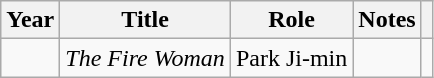<table class="wikitable plainrowheaders sortable">
<tr>
<th scope="col">Year</th>
<th scope="col">Title</th>
<th scope="col">Role</th>
<th scope="col">Notes</th>
<th scope="col" class="unsortable"></th>
</tr>
<tr>
<td></td>
<td><em>The Fire Woman</em></td>
<td>Park Ji-min</td>
<td></td>
<td style="text-align:center"></td>
</tr>
</table>
